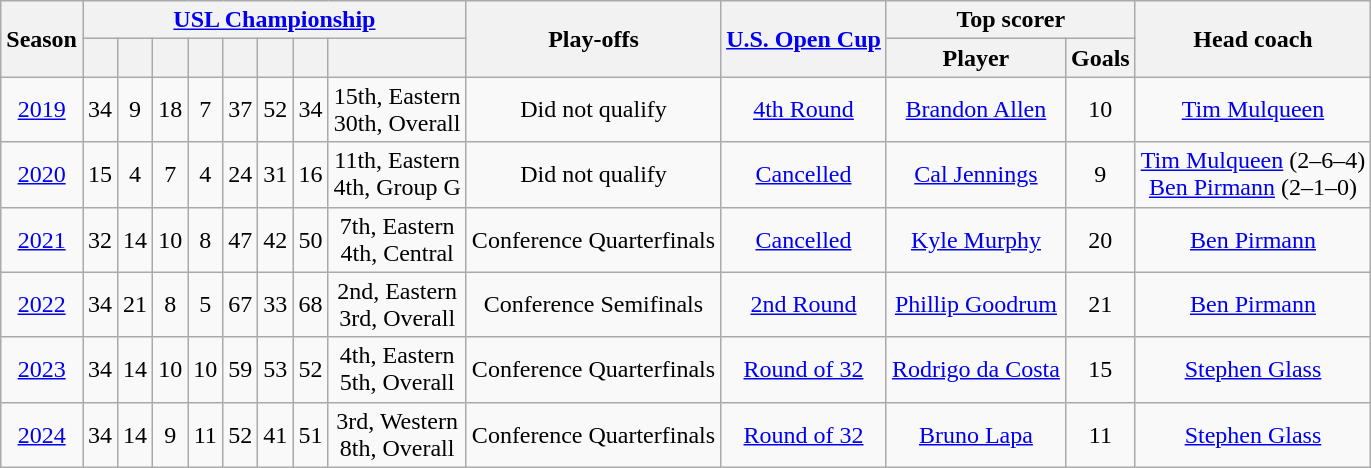<table class="wikitable" style="text-align: center">
<tr>
<th scope="col" rowspan="2">Season</th>
<th colspan=8 class="unsortable"><a href='#'>USL Championship</a></th>
<th scope="col" rowspan="2" class="unsortable">Play-offs</th>
<th scope="col" rowspan="2" class="unsortable"><a href='#'>U.S. Open Cup</a></th>
<th scope="col" colspan="2" class="unsortable">Top scorer </th>
<th scope="col" rowspan="2" class="unsortable">Head coach</th>
</tr>
<tr>
<th></th>
<th></th>
<th></th>
<th></th>
<th></th>
<th></th>
<th></th>
<th></th>
<th class="unsortable">Player</th>
<th class="unsortable">Goals</th>
</tr>
<tr>
<td><a href='#'>2019</a></td>
<td>34</td>
<td>9</td>
<td>18</td>
<td>7</td>
<td>37</td>
<td>52</td>
<td>34</td>
<td>15th, Eastern<br>30th, Overall</td>
<td>Did not qualify</td>
<td><a href='#'>4th Round</a></td>
<td> <a href='#'>Brandon Allen</a></td>
<td>10</td>
<td> <a href='#'>Tim Mulqueen</a></td>
</tr>
<tr>
<td><a href='#'>2020</a></td>
<td>15</td>
<td>4</td>
<td>7</td>
<td>4</td>
<td>24</td>
<td>31</td>
<td>16</td>
<td>11th, Eastern<br>4th, Group G</td>
<td>Did not qualify</td>
<td><a href='#'>Cancelled</a></td>
<td> <a href='#'>Cal Jennings</a></td>
<td>9</td>
<td> <a href='#'>Tim Mulqueen</a> (2–6–4)<br> <a href='#'>Ben Pirmann</a> (2–1–0)</td>
</tr>
<tr>
<td><a href='#'>2021</a></td>
<td>32</td>
<td>14</td>
<td>10</td>
<td>8</td>
<td>47</td>
<td>42</td>
<td>50</td>
<td>7th, Eastern<br>4th, Central</td>
<td>Conference Quarterfinals</td>
<td><a href='#'>Cancelled</a></td>
<td> <a href='#'>Kyle Murphy</a></td>
<td>20</td>
<td> <a href='#'>Ben Pirmann</a></td>
</tr>
<tr>
<td><a href='#'>2022</a></td>
<td>34</td>
<td>21</td>
<td>8</td>
<td>5</td>
<td>67</td>
<td>33</td>
<td>68</td>
<td>2nd, Eastern<br>3rd, Overall</td>
<td>Conference Semifinals</td>
<td><a href='#'>2nd Round</a></td>
<td> <a href='#'>Phillip Goodrum</a></td>
<td>21</td>
<td> <a href='#'>Ben Pirmann</a></td>
</tr>
<tr>
<td><a href='#'>2023</a></td>
<td>34</td>
<td>14</td>
<td>10</td>
<td>10</td>
<td>59</td>
<td>53</td>
<td>52</td>
<td>4th, Eastern<br>5th, Overall</td>
<td>Conference Quarterfinals</td>
<td><a href='#'>Round of 32</a></td>
<td> <a href='#'>Rodrigo da Costa</a></td>
<td>15</td>
<td> <a href='#'>Stephen Glass</a></td>
</tr>
<tr>
<td><a href='#'>2024</a></td>
<td>34</td>
<td>14</td>
<td>9</td>
<td>11</td>
<td>52</td>
<td>41</td>
<td>51</td>
<td>3rd, Western<br>8th, Overall</td>
<td>Conference Quarterfinals</td>
<td><a href='#'>Round of 32</a></td>
<td> <a href='#'>Bruno Lapa</a></td>
<td>11</td>
<td> <a href='#'>Stephen Glass</a></td>
</tr>
</table>
